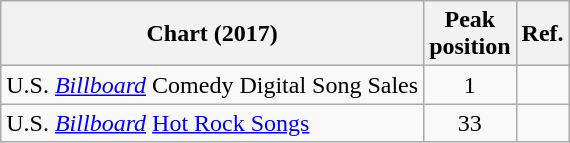<table class="wikitable sortable plainrowheaders">
<tr>
<th scope="col">Chart (2017)</th>
<th scope="col">Peak<br> position</th>
<th scope="col">Ref.</th>
</tr>
<tr>
<td>U.S. <em><a href='#'>Billboard</a></em> Comedy Digital Song Sales</td>
<td style="text-align:center">1</td>
<td style="text-align:center"></td>
</tr>
<tr>
<td>U.S. <em><a href='#'>Billboard</a></em> <a href='#'>Hot Rock Songs</a></td>
<td style="text-align:center">33</td>
<td style="text-align:center"></td>
</tr>
</table>
